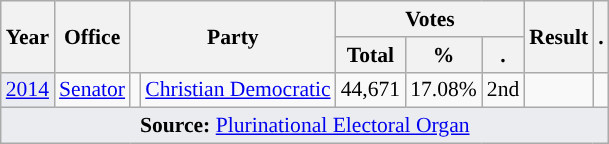<table class="wikitable" style="font-size: 90%; text-align:center;">
<tr>
<th rowspan=2>Year</th>
<th rowspan=2>Office</th>
<th colspan=2 rowspan=2>Party</th>
<th colspan=3>Votes</th>
<th rowspan=2>Result</th>
<th rowspan=2>.</th>
</tr>
<tr>
<th>Total</th>
<th>%</th>
<th>.</th>
</tr>
<tr>
<td style="background-color:#EAECF0;"><a href='#'>2014</a></td>
<td><a href='#'>Senator</a></td>
<td style="background-color:"></td>
<td><a href='#'>Christian Democratic</a></td>
<td>44,671</td>
<td>17.08%</td>
<td>2nd</td>
<td></td>
<td></td>
</tr>
<tr>
<td style="background-color:#EAECF0;" colspan=9><strong>Source:</strong> <a href='#'>Plurinational Electoral Organ</a>  </td>
</tr>
</table>
